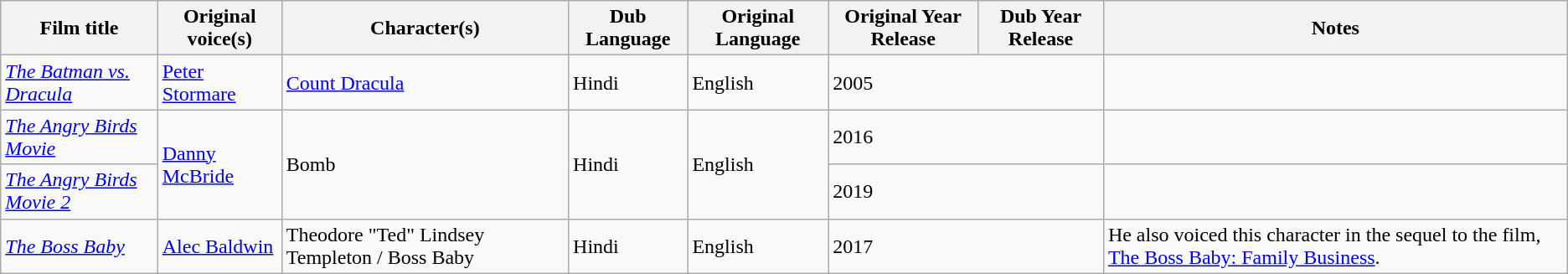<table class="wikitable sortable">
<tr>
<th>Film title</th>
<th>Original voice(s)</th>
<th>Character(s)</th>
<th>Dub Language</th>
<th>Original Language</th>
<th>Original Year Release</th>
<th>Dub Year Release</th>
<th>Notes</th>
</tr>
<tr>
<td><em><a href='#'>The Batman vs. Dracula</a></em></td>
<td><a href='#'>Peter Stormare</a></td>
<td><a href='#'>Count Dracula</a></td>
<td>Hindi</td>
<td>English</td>
<td colspan="2">2005</td>
<td></td>
</tr>
<tr>
<td><em><a href='#'>The Angry Birds Movie</a></em></td>
<td rowspan="2"><a href='#'>Danny McBride</a></td>
<td rowspan="2">Bomb</td>
<td rowspan="2">Hindi</td>
<td rowspan="2">English</td>
<td colspan="2">2016</td>
<td></td>
</tr>
<tr>
<td><em><a href='#'>The Angry Birds Movie 2</a></em></td>
<td colspan="2">2019</td>
<td></td>
</tr>
<tr>
<td><em><a href='#'>The Boss Baby</a></em></td>
<td><a href='#'>Alec Baldwin</a></td>
<td>Theodore "Ted" Lindsey Templeton / Boss Baby</td>
<td>Hindi</td>
<td>English</td>
<td colspan="2">2017</td>
<td>He also voiced this character in the sequel to the film, <a href='#'>The Boss Baby: Family Business</a>.</td>
</tr>
</table>
